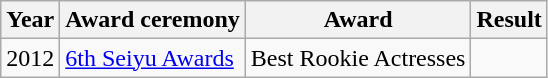<table class="wikitable sortable">
<tr>
<th>Year</th>
<th>Award ceremony</th>
<th>Award</th>
<th>Result</th>
</tr>
<tr>
<td>2012</td>
<td><a href='#'>6th Seiyu Awards</a></td>
<td>Best Rookie Actresses</td>
<td></td>
</tr>
</table>
